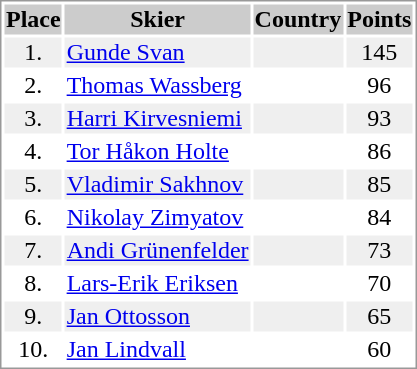<table border="0" style="border: 1px solid #999; background-color:#FFFFFF; text-align:center">
<tr align="center" bgcolor="#CCCCCC">
<th>Place</th>
<th>Skier</th>
<th>Country</th>
<th>Points</th>
</tr>
<tr bgcolor="#EFEFEF">
<td>1.</td>
<td align="left"><a href='#'>Gunde Svan</a></td>
<td align="left"></td>
<td>145</td>
</tr>
<tr>
<td>2.</td>
<td align="left"><a href='#'>Thomas Wassberg</a></td>
<td align="left"></td>
<td>96</td>
</tr>
<tr bgcolor="#EFEFEF">
<td>3.</td>
<td align="left"><a href='#'>Harri Kirvesniemi</a></td>
<td align="left"></td>
<td>93</td>
</tr>
<tr>
<td>4.</td>
<td align="left"><a href='#'>Tor Håkon Holte</a></td>
<td align="left"></td>
<td>86</td>
</tr>
<tr bgcolor="#EFEFEF">
<td>5.</td>
<td align="left"><a href='#'>Vladimir Sakhnov</a></td>
<td align="left"></td>
<td>85</td>
</tr>
<tr>
<td>6.</td>
<td align="left"><a href='#'>Nikolay Zimyatov</a></td>
<td align="left"></td>
<td>84</td>
</tr>
<tr bgcolor="#EFEFEF">
<td>7.</td>
<td align="left"><a href='#'>Andi Grünenfelder</a></td>
<td align="left"></td>
<td>73</td>
</tr>
<tr>
<td>8.</td>
<td align="left"><a href='#'>Lars-Erik Eriksen</a></td>
<td align="left"></td>
<td>70</td>
</tr>
<tr bgcolor="#EFEFEF">
<td>9.</td>
<td align="left"><a href='#'>Jan Ottosson</a></td>
<td align="left"></td>
<td>65</td>
</tr>
<tr>
<td>10.</td>
<td align="left"><a href='#'>Jan Lindvall</a></td>
<td align="left"></td>
<td>60</td>
</tr>
</table>
